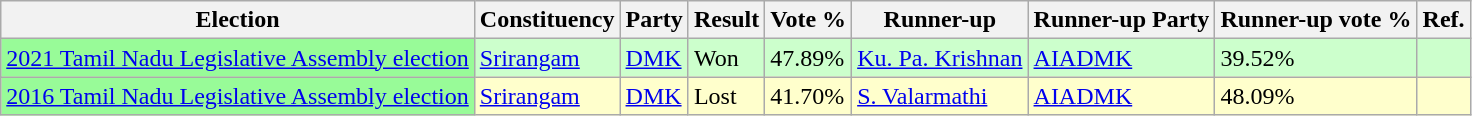<table class="wikitable">
<tr>
<th>Election</th>
<th>Constituency</th>
<th>Party</th>
<th>Result</th>
<th>Vote %</th>
<th>Runner-up</th>
<th>Runner-up Party</th>
<th>Runner-up vote %</th>
<th>Ref.</th>
</tr>
<tr style="background:#cfc;">
<td bgcolor=#98FB98><a href='#'>2021 Tamil Nadu Legislative Assembly election</a></td>
<td><a href='#'>Srirangam</a></td>
<td><a href='#'>DMK</a></td>
<td>Won</td>
<td>47.89%</td>
<td><a href='#'>Ku. Pa. Krishnan</a></td>
<td><a href='#'>AIADMK</a></td>
<td>39.52%</td>
<td></td>
</tr>
<tr style="background:#ffc;">
<td bgcolor=#98FB98><a href='#'>2016 Tamil Nadu Legislative Assembly election</a></td>
<td><a href='#'>Srirangam</a></td>
<td><a href='#'>DMK</a></td>
<td>Lost</td>
<td>41.70%</td>
<td><a href='#'>S. Valarmathi</a></td>
<td><a href='#'>AIADMK</a></td>
<td>48.09%</td>
<td></td>
</tr>
</table>
